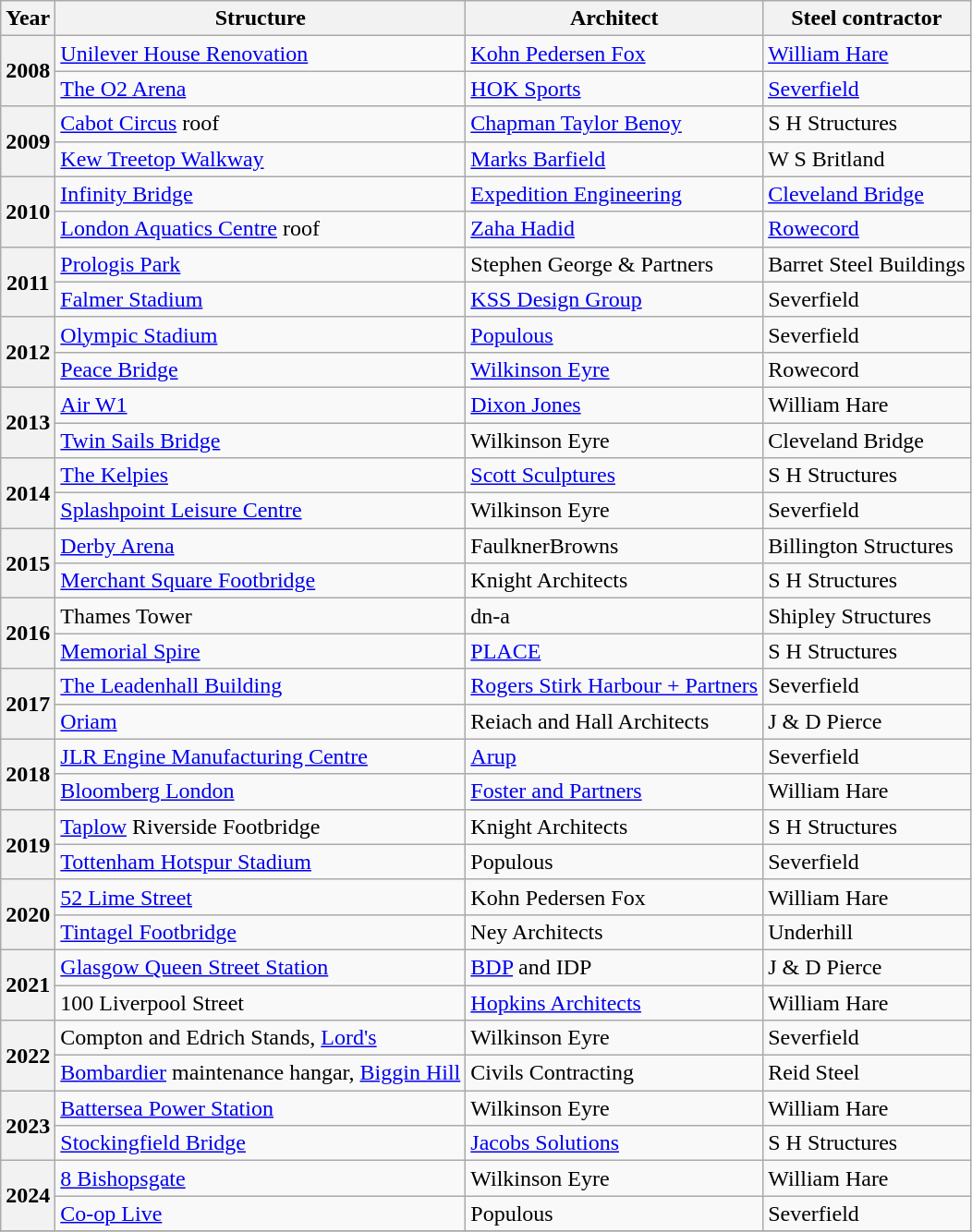<table class="wikitable">
<tr>
<th>Year</th>
<th>Structure</th>
<th>Architect</th>
<th>Steel contractor</th>
</tr>
<tr>
<th rowspan=2>2008</th>
<td><a href='#'>Unilever House Renovation</a></td>
<td><a href='#'>Kohn Pedersen Fox</a></td>
<td><a href='#'>William Hare</a></td>
</tr>
<tr>
<td><a href='#'>The O2 Arena</a></td>
<td><a href='#'>HOK Sports</a></td>
<td><a href='#'>Severfield</a></td>
</tr>
<tr>
<th rowspan=2>2009</th>
<td><a href='#'>Cabot Circus</a> roof</td>
<td><a href='#'>Chapman Taylor Benoy</a></td>
<td>S H Structures</td>
</tr>
<tr>
<td><a href='#'>Kew Treetop Walkway</a></td>
<td><a href='#'>Marks Barfield</a></td>
<td>W S Britland</td>
</tr>
<tr>
<th rowspan=2>2010</th>
<td><a href='#'>Infinity Bridge</a></td>
<td><a href='#'>Expedition Engineering</a></td>
<td><a href='#'>Cleveland Bridge</a></td>
</tr>
<tr>
<td><a href='#'>London Aquatics Centre</a> roof</td>
<td><a href='#'>Zaha Hadid</a></td>
<td><a href='#'>Rowecord</a></td>
</tr>
<tr>
<th rowspan=2>2011</th>
<td><a href='#'>Prologis Park</a></td>
<td>Stephen George & Partners</td>
<td>Barret Steel Buildings</td>
</tr>
<tr>
<td><a href='#'>Falmer Stadium</a></td>
<td><a href='#'>KSS Design Group</a></td>
<td>Severfield</td>
</tr>
<tr>
<th rowspan=2>2012</th>
<td><a href='#'>Olympic Stadium</a></td>
<td><a href='#'>Populous</a></td>
<td>Severfield</td>
</tr>
<tr>
<td><a href='#'>Peace Bridge</a></td>
<td><a href='#'>Wilkinson Eyre</a></td>
<td>Rowecord</td>
</tr>
<tr>
<th rowspan=2>2013</th>
<td><a href='#'>Air W1</a></td>
<td><a href='#'>Dixon Jones</a></td>
<td>William Hare</td>
</tr>
<tr>
<td><a href='#'>Twin Sails Bridge</a></td>
<td>Wilkinson Eyre</td>
<td>Cleveland Bridge</td>
</tr>
<tr>
<th rowspan=2>2014</th>
<td><a href='#'>The Kelpies</a></td>
<td><a href='#'>Scott Sculptures</a></td>
<td>S H Structures</td>
</tr>
<tr>
<td><a href='#'>Splashpoint Leisure Centre</a></td>
<td>Wilkinson Eyre</td>
<td>Severfield</td>
</tr>
<tr>
<th rowspan=2>2015</th>
<td><a href='#'>Derby Arena</a></td>
<td>Faulkner­Browns</td>
<td>Billington Structures</td>
</tr>
<tr>
<td><a href='#'>Merchant Square Footbridge</a></td>
<td>Knight Architects</td>
<td>S H Structures</td>
</tr>
<tr>
<th rowspan=2>2016</th>
<td>Thames Tower</td>
<td>dn-a</td>
<td>Shipley Structures</td>
</tr>
<tr>
<td><a href='#'>Memorial Spire</a></td>
<td><a href='#'>PLACE</a></td>
<td>S H Structures</td>
</tr>
<tr>
<th rowspan=2>2017</th>
<td><a href='#'>The Leadenhall Building</a></td>
<td><a href='#'>Rogers Stirk Harbour + Partners</a></td>
<td>Severfield</td>
</tr>
<tr>
<td><a href='#'>Oriam</a></td>
<td>Reiach and Hall Architects</td>
<td>J & D Pierce</td>
</tr>
<tr>
<th rowspan=2>2018</th>
<td><a href='#'>JLR Engine Manu­facturing Centre</a></td>
<td><a href='#'>Arup</a></td>
<td>Severfield</td>
</tr>
<tr>
<td><a href='#'>Bloomberg London</a></td>
<td><a href='#'>Foster and Partners</a></td>
<td>William Hare</td>
</tr>
<tr>
<th rowspan=2>2019</th>
<td><a href='#'>Taplow</a> Riverside Footbridge</td>
<td>Knight Architects</td>
<td>S H Structures</td>
</tr>
<tr>
<td><a href='#'>Tottenham Hotspur Stadium</a></td>
<td>Populous</td>
<td>Severfield</td>
</tr>
<tr>
<th rowspan=2>2020</th>
<td><a href='#'>52 Lime Street</a></td>
<td>Kohn Pedersen Fox</td>
<td>William Hare</td>
</tr>
<tr>
<td><a href='#'>Tintagel Footbridge</a></td>
<td>Ney Architects</td>
<td>Underhill</td>
</tr>
<tr>
<th rowspan=2>2021</th>
<td><a href='#'>Glasgow Queen Street Station</a></td>
<td><a href='#'>BDP</a> and IDP</td>
<td>J & D Pierce</td>
</tr>
<tr>
<td>100 Liverpool Street</td>
<td><a href='#'>Hopkins Architects</a></td>
<td>William Hare</td>
</tr>
<tr>
<th rowspan=2>2022</th>
<td>Compton and Edrich Stands, <a href='#'>Lord's</a></td>
<td>Wilkinson Eyre</td>
<td>Severfield</td>
</tr>
<tr>
<td><a href='#'>Bombardier</a> maintenance hangar, <a href='#'>Biggin Hill</a></td>
<td>Civils Contracting</td>
<td>Reid Steel</td>
</tr>
<tr>
<th rowspan=2>2023</th>
<td><a href='#'>Battersea Power Station</a></td>
<td>Wilkinson Eyre</td>
<td>William Hare</td>
</tr>
<tr>
<td><a href='#'>Stockingfield Bridge</a></td>
<td><a href='#'>Jacobs Solutions</a></td>
<td>S H Structures</td>
</tr>
<tr>
<th rowspan=2>2024</th>
<td><a href='#'>8 Bishopsgate</a></td>
<td>Wilkinson Eyre</td>
<td>William Hare</td>
</tr>
<tr>
<td><a href='#'>Co-op Live</a></td>
<td>Populous</td>
<td>Severfield</td>
</tr>
<tr>
</tr>
</table>
